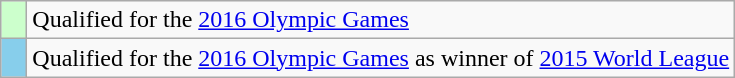<table class="wikitable" style="text-align: left;">
<tr>
<td width=10px bgcolor=#ccffcc></td>
<td>Qualified for the <a href='#'>2016 Olympic Games</a></td>
</tr>
<tr>
<td width=10px bgcolor=skyblue></td>
<td>Qualified for the <a href='#'>2016 Olympic Games</a> as winner of <a href='#'>2015 World League</a></td>
</tr>
</table>
